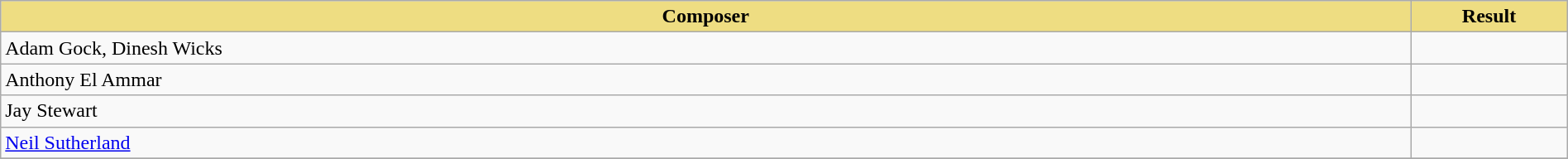<table class="wikitable" width=100%>
<tr>
<th style="width:90%;background:#EEDD82;">Composer</th>
<th style="width:10%;background:#EEDD82;">Result<br></th>
</tr>
<tr>
<td>Adam Gock, Dinesh Wicks</td>
<td></td>
</tr>
<tr>
<td>Anthony El Ammar</td>
<td></td>
</tr>
<tr>
<td>Jay Stewart</td>
<td></td>
</tr>
<tr>
<td><a href='#'>Neil Sutherland</a></td>
<td></td>
</tr>
<tr>
</tr>
</table>
